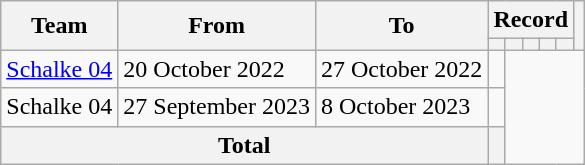<table class="wikitable" style="text-align: center">
<tr>
<th rowspan="2">Team</th>
<th rowspan="2">From</th>
<th rowspan="2">To</th>
<th colspan="5">Record</th>
<th rowspan=2></th>
</tr>
<tr>
<th></th>
<th></th>
<th></th>
<th></th>
<th></th>
</tr>
<tr>
<td align=left><a href='#'>Schalke 04</a></td>
<td align=left>20 October 2022</td>
<td align=left>27 October 2022<br></td>
<td></td>
</tr>
<tr>
<td align=left>Schalke 04</td>
<td align=left>27 September 2023</td>
<td align=left>8 October 2023<br></td>
<td></td>
</tr>
<tr>
<th colspan="3">Total<br></th>
<th></th>
</tr>
</table>
